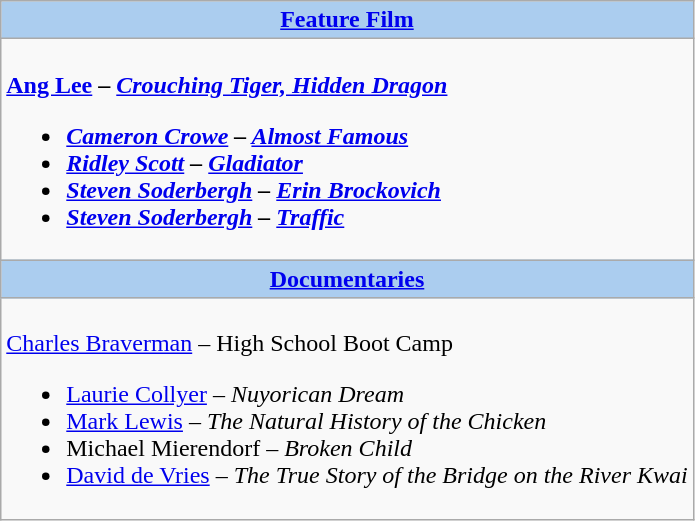<table class=wikitable style="width="100%">
<tr>
<th colspan="2" style="background:#abcdef;"><a href='#'>Feature Film</a></th>
</tr>
<tr>
<td colspan="2" style="vertical-align:top;"><br><strong><a href='#'>Ang Lee</a> – <em><a href='#'>Crouching Tiger, Hidden Dragon</a><strong><em><ul><li><a href='#'>Cameron Crowe</a> – </em><a href='#'>Almost Famous</a><em></li><li><a href='#'>Ridley Scott</a> – </em><a href='#'>Gladiator</a><em></li><li><a href='#'>Steven Soderbergh</a> – </em><a href='#'>Erin Brockovich</a><em></li><li><a href='#'>Steven Soderbergh</a> – </em><a href='#'>Traffic</a><em></li></ul></td>
</tr>
<tr>
<th colspan="2" style="background:#abcdef;"><a href='#'>Documentaries</a></th>
</tr>
<tr>
<td colspan="2" style="vertical-align:top;"><br></strong><a href='#'>Charles Braverman</a> – </em>High School Boot Camp</em></strong><ul><li><a href='#'>Laurie Collyer</a> – <em>Nuyorican Dream</em></li><li><a href='#'>Mark Lewis</a> – <em>The Natural History of the Chicken</em></li><li>Michael Mierendorf – <em>Broken Child</em></li><li><a href='#'>David de Vries</a> – <em>The True Story of the Bridge on the River Kwai</em></li></ul></td>
</tr>
</table>
